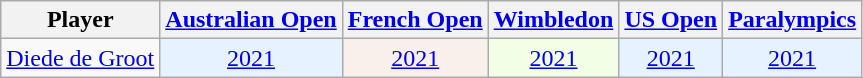<table class="wikitable sortable" style="text-align:center">
<tr>
<th>Player</th>
<th><a href='#'>Australian Open</a></th>
<th><a href='#'>French Open</a></th>
<th><a href='#'>Wimbledon</a></th>
<th><a href='#'>US Open</a></th>
<th><a href='#'>Paralympics</a></th>
</tr>
<tr>
<td style="text-align:left;"> <a href='#'>Diede de Groot</a></td>
<td style="background: #e6f2ff;"><a href='#'>2021</a></td>
<td style="background: #f9f0eb;"><a href='#'>2021</a></td>
<td style="background: #f2ffe6;"><a href='#'>2021</a></td>
<td style="background: #e6f2ff;"><a href='#'>2021</a></td>
<td style="background: #e6f2ff;"><a href='#'>2021</a></td>
</tr>
</table>
